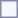<table style="border:1px solid #8888aa; background-color:#f7f8ff; padding:5px; font-size:95%; margin: 0px 12px 12px 0px;">
</table>
